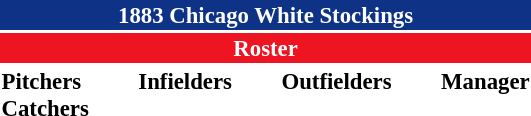<table class="toccolours" style="font-size: 95%;">
<tr>
<th colspan="10" style="background-color: #0e3386; color: white; text-align: center;">1883 Chicago White Stockings</th>
</tr>
<tr>
<td colspan="10" style="background-color: #EE1422; color: white; text-align: center;"><strong>Roster</strong></td>
</tr>
<tr>
<td valign="top"><strong>Pitchers</strong><br>

<strong>Catchers</strong>
</td>
<td width="25px"></td>
<td valign="top"><strong>Infielders</strong><br>


</td>
<td width="25px"></td>
<td valign="top"><strong>Outfielders</strong><br>


</td>
<td width="25px"></td>
<td valign="top"><strong>Manager</strong><br></td>
</tr>
<tr>
</tr>
</table>
